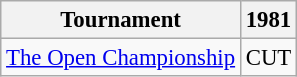<table class="wikitable" style="font-size:95%;text-align:center;">
<tr>
<th>Tournament</th>
<th>1981</th>
</tr>
<tr>
<td align=left><a href='#'>The Open Championship</a></td>
<td>CUT</td>
</tr>
</table>
